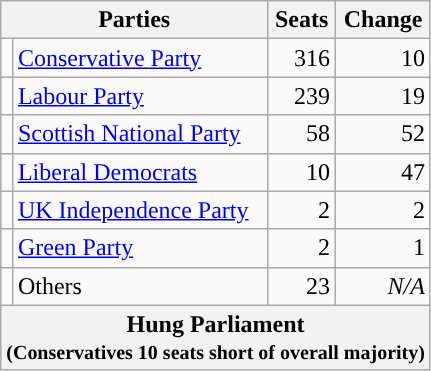<table class="wikitable">
<tr>
<th colspan="2" style="vertical-align:top;">Parties</th>
<th style="vertical-align:top;">Seats</th>
<th style="vertical-align:top;">Change</th>
</tr>
<tr>
<td style="color:inherit;background:"></td>
<td><a href='#'>Conservative Party</a></td>
<td style="text-align:right;">316</td>
<td style="text-align:right;"> 10</td>
</tr>
<tr>
<td style="color:inherit;background:"></td>
<td><a href='#'>Labour Party</a></td>
<td style="text-align:right;">239</td>
<td style="text-align:right;"> 19</td>
</tr>
<tr>
<td style="color:inherit;background:"></td>
<td><a href='#'>Scottish National Party</a></td>
<td style="text-align:right;">58</td>
<td style="text-align:right;"> 52</td>
</tr>
<tr>
<td style="color:inherit;background:"></td>
<td><a href='#'>Liberal Democrats</a></td>
<td style="text-align:right;">10</td>
<td style="text-align:right;"> 47</td>
</tr>
<tr>
<td style="color:inherit;background:"></td>
<td><a href='#'>UK Independence Party</a></td>
<td style="text-align:right;">2</td>
<td style="text-align:right;"> 2</td>
</tr>
<tr>
<td style="color:inherit;background:"></td>
<td><a href='#'>Green Party</a></td>
<td style="text-align:right;">2</td>
<td style="text-align:right;"> 1</td>
</tr>
<tr>
<td style="color:inherit;background:"></td>
<td>Others</td>
<td style="text-align:right;">23</td>
<td style="text-align:right;"><em>N/A</em></td>
</tr>
<tr>
<th colspan=4 style="text-align:center; color:"><strong>Hung Parliament</strong> <br> <small>(Conservatives 10 seats short of overall majority)</small></th>
</tr>
</table>
